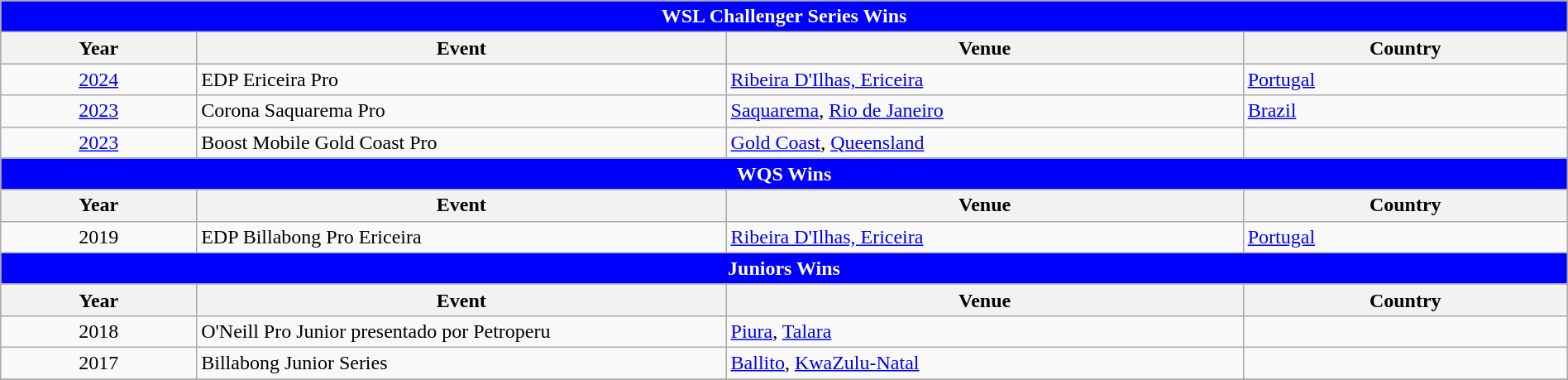<table class="wikitable" style="width:100%;">
<tr>
<td colspan="4;" style="background: blue; color: white" align="center"><strong>WSL Challenger Series Wins</strong></td>
</tr>
<tr bgcolor="#bdb76b">
<th>Year</th>
<th>Event</th>
<th>Venue</th>
<th>Country</th>
</tr>
<tr>
<td style="text-align:center"><a href='#'>2024</a></td>
<td>EDP Ericeira Pro</td>
<td><a href='#'>Ribeira D'Ilhas, Ericeira</a></td>
<td> <a href='#'>Portugal</a></td>
</tr>
<tr>
<td style="text-align:center"><a href='#'>2023</a></td>
<td>Corona Saquarema Pro</td>
<td><a href='#'>Saquarema</a>, <a href='#'>Rio de Janeiro</a></td>
<td> <a href='#'>Brazil</a></td>
</tr>
<tr>
<td style="text-align:center"><a href='#'>2023</a></td>
<td>Boost Mobile Gold Coast Pro</td>
<td><a href='#'>Gold Coast</a>, <a href='#'>Queensland</a></td>
<td></td>
</tr>
<tr>
</tr>
<tr>
<td colspan=4; style="background: blue; color: white" align="center"><strong>WQS Wins</strong></td>
</tr>
<tr bgcolor=#bdb76b>
<th>Year</th>
<th width=   33.8%>Event</th>
<th width=     33%>Venue</th>
<th>Country</th>
</tr>
<tr>
<td style=text-align:center>2019</td>
<td>EDP Billabong Pro Ericeira</td>
<td><a href='#'>Ribeira D'Ilhas, Ericeira</a></td>
<td> <a href='#'>Portugal</a></td>
</tr>
<tr>
<td colspan=4; style="background: blue; color: white" align="center"><strong>Juniors Wins</strong></td>
</tr>
<tr bgcolor=#bdb76b>
<th>Year</th>
<th width=   33.8%>Event</th>
<th width=     33%>Venue</th>
<th>Country</th>
</tr>
<tr>
<td style=text-align:center>2018</td>
<td>O'Neill Pro Junior presentado por Petroperu</td>
<td><a href='#'>Piura</a>, <a href='#'>Talara</a></td>
<td></td>
</tr>
<tr>
<td style=text-align:center>2017</td>
<td>Billabong Junior Series</td>
<td><a href='#'>Ballito</a>, <a href='#'>KwaZulu-Natal</a></td>
<td></td>
</tr>
<tr>
</tr>
</table>
